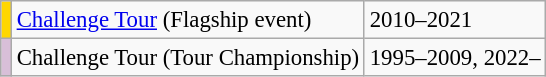<table class="wikitable" style="font-size:95%">
<tr>
<td style="background:gold"></td>
<td><a href='#'>Challenge Tour</a> (Flagship event)</td>
<td>2010–2021</td>
</tr>
<tr>
<td style="background:thistle"></td>
<td>Challenge Tour (Tour Championship)</td>
<td>1995–2009, 2022–</td>
</tr>
</table>
